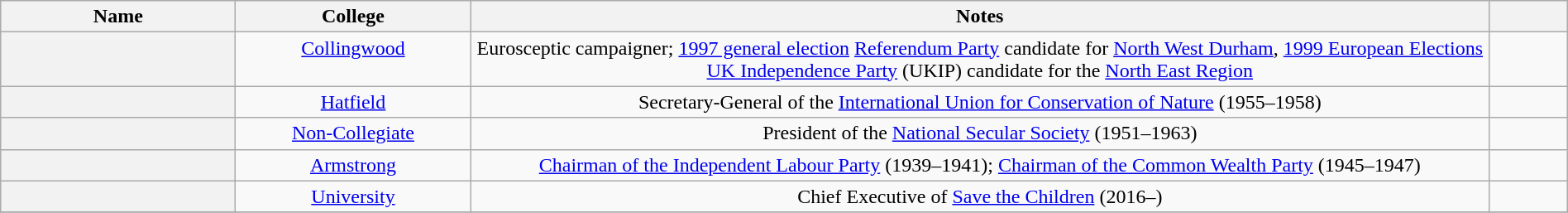<table class="wikitable sortable" style="width:100%">
<tr>
<th width="15%">Name</th>
<th width="15%">College</th>
<th width="65%">Notes</th>
<th width="5%"></th>
</tr>
<tr valign="top">
<th scope=row></th>
<td align="center"><a href='#'>Collingwood</a></td>
<td align="center">Eurosceptic campaigner; <a href='#'>1997 general election</a> <a href='#'>Referendum Party</a> candidate for <a href='#'>North West Durham</a>, <a href='#'>1999 European Elections</a> <a href='#'>UK Independence Party</a> (UKIP) candidate for the <a href='#'>North East Region</a></td>
<td align="center"></td>
</tr>
<tr valign="top">
<th scope=row></th>
<td align="center"><a href='#'>Hatfield</a></td>
<td align="center">Secretary-General of the <a href='#'>International Union for Conservation of Nature</a> (1955–1958)</td>
<td align="center"></td>
</tr>
<tr valign="top">
<th scope=row></th>
<td align="center"><a href='#'>Non-Collegiate</a></td>
<td align="center">President of the <a href='#'>National Secular Society</a> (1951–1963)</td>
<td align="center"></td>
</tr>
<tr valign="top">
<th scope=row></th>
<td align="center"><a href='#'>Armstrong</a></td>
<td align="center"><a href='#'>Chairman of the Independent Labour Party</a> (1939–1941); <a href='#'>Chairman of the Common Wealth Party</a> (1945–1947)</td>
<td align="center"></td>
</tr>
<tr valign="top">
<th scope=row></th>
<td align="center"><a href='#'>University</a></td>
<td align="center">Chief Executive of <a href='#'>Save the Children</a> (2016–)</td>
<td align="center"></td>
</tr>
<tr valign="top">
</tr>
</table>
